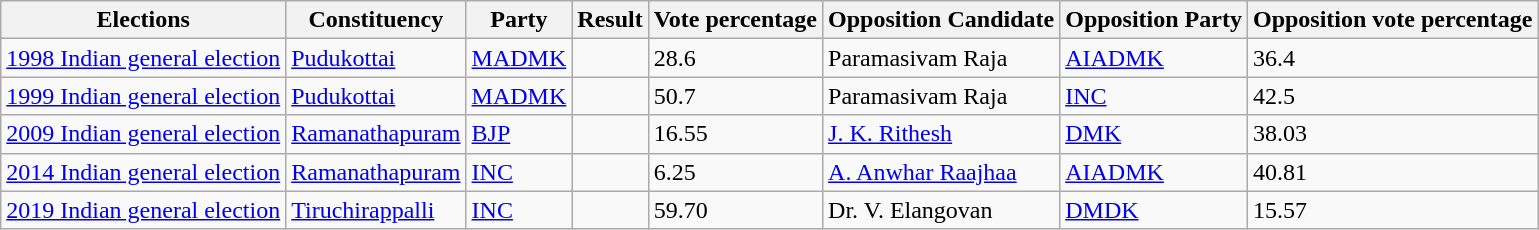<table class="wikitable sortable">
<tr>
<th>Elections</th>
<th>Constituency</th>
<th>Party</th>
<th>Result</th>
<th>Vote percentage</th>
<th>Opposition Candidate</th>
<th>Opposition Party</th>
<th>Opposition vote percentage</th>
</tr>
<tr>
<td><a href='#'>1998 Indian general election</a></td>
<td><a href='#'>Pudukottai</a></td>
<td><a href='#'>MADMK</a></td>
<td></td>
<td>28.6</td>
<td>Paramasivam Raja</td>
<td><a href='#'>AIADMK</a></td>
<td>36.4</td>
</tr>
<tr>
<td><a href='#'>1999 Indian general election</a></td>
<td><a href='#'>Pudukottai</a></td>
<td><a href='#'>MADMK</a></td>
<td></td>
<td>50.7</td>
<td>Paramasivam Raja</td>
<td><a href='#'>INC</a></td>
<td>42.5</td>
</tr>
<tr>
<td><a href='#'>2009 Indian general election</a></td>
<td><a href='#'>Ramanathapuram</a></td>
<td><a href='#'>BJP</a></td>
<td></td>
<td>16.55</td>
<td><a href='#'>J. K. Rithesh</a></td>
<td><a href='#'>DMK</a></td>
<td>38.03</td>
</tr>
<tr>
<td><a href='#'>2014 Indian general election</a></td>
<td><a href='#'>Ramanathapuram</a></td>
<td><a href='#'>INC</a></td>
<td></td>
<td>6.25</td>
<td><a href='#'>A. Anwhar Raajhaa</a></td>
<td><a href='#'>AIADMK</a></td>
<td>40.81</td>
</tr>
<tr>
<td><a href='#'>2019 Indian general election</a></td>
<td><a href='#'>Tiruchirappalli</a></td>
<td><a href='#'>INC</a></td>
<td></td>
<td>59.70</td>
<td>Dr. V. Elangovan</td>
<td><a href='#'>DMDK</a></td>
<td>15.57</td>
</tr>
</table>
